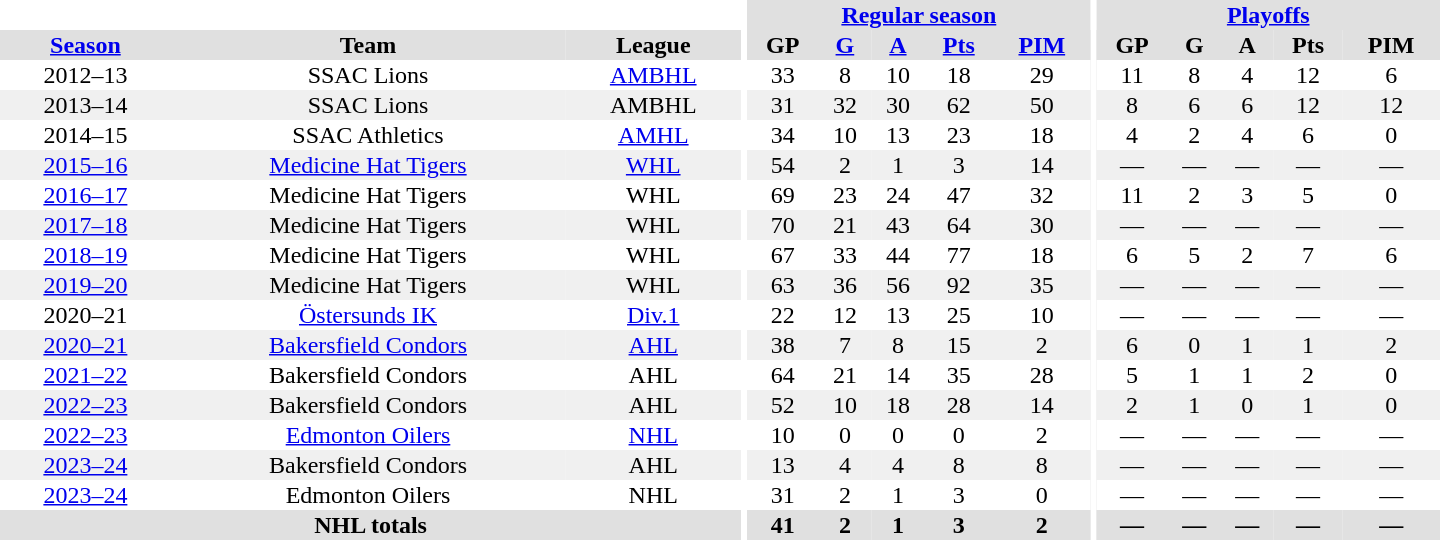<table border="0" cellpadding="1" cellspacing="0" style="text-align:center; width:60em;">
<tr bgcolor="#e0e0e0">
<th colspan="3" bgcolor="#ffffff"></th>
<th rowspan="98" bgcolor="#ffffff"></th>
<th colspan="5"><a href='#'>Regular season</a></th>
<th rowspan="98" bgcolor="#ffffff"></th>
<th colspan="5"><a href='#'>Playoffs</a></th>
</tr>
<tr bgcolor="#e0e0e0">
<th><a href='#'>Season</a></th>
<th>Team</th>
<th>League</th>
<th>GP</th>
<th><a href='#'>G</a></th>
<th><a href='#'>A</a></th>
<th><a href='#'>Pts</a></th>
<th><a href='#'>PIM</a></th>
<th>GP</th>
<th>G</th>
<th>A</th>
<th>Pts</th>
<th>PIM</th>
</tr>
<tr>
<td>2012–13</td>
<td>SSAC Lions</td>
<td><a href='#'>AMBHL</a></td>
<td>33</td>
<td>8</td>
<td>10</td>
<td>18</td>
<td>29</td>
<td>11</td>
<td>8</td>
<td>4</td>
<td>12</td>
<td>6</td>
</tr>
<tr bgcolor="#f0f0f0">
<td>2013–14</td>
<td>SSAC Lions</td>
<td>AMBHL</td>
<td>31</td>
<td>32</td>
<td>30</td>
<td>62</td>
<td>50</td>
<td>8</td>
<td>6</td>
<td>6</td>
<td>12</td>
<td>12</td>
</tr>
<tr>
<td>2014–15</td>
<td>SSAC Athletics</td>
<td><a href='#'>AMHL</a></td>
<td>34</td>
<td>10</td>
<td>13</td>
<td>23</td>
<td>18</td>
<td>4</td>
<td>2</td>
<td>4</td>
<td>6</td>
<td>0</td>
</tr>
<tr bgcolor="#f0f0f0">
<td><a href='#'>2015–16</a></td>
<td><a href='#'>Medicine Hat Tigers</a></td>
<td><a href='#'>WHL</a></td>
<td>54</td>
<td>2</td>
<td>1</td>
<td>3</td>
<td>14</td>
<td>—</td>
<td>—</td>
<td>—</td>
<td>—</td>
<td>—</td>
</tr>
<tr>
<td><a href='#'>2016–17</a></td>
<td>Medicine Hat Tigers</td>
<td>WHL</td>
<td>69</td>
<td>23</td>
<td>24</td>
<td>47</td>
<td>32</td>
<td>11</td>
<td>2</td>
<td>3</td>
<td>5</td>
<td>0</td>
</tr>
<tr bgcolor="#f0f0f0">
<td><a href='#'>2017–18</a></td>
<td>Medicine Hat Tigers</td>
<td>WHL</td>
<td>70</td>
<td>21</td>
<td>43</td>
<td>64</td>
<td>30</td>
<td>—</td>
<td>—</td>
<td>—</td>
<td>—</td>
<td>—</td>
</tr>
<tr>
<td><a href='#'>2018–19</a></td>
<td>Medicine Hat Tigers</td>
<td>WHL</td>
<td>67</td>
<td>33</td>
<td>44</td>
<td>77</td>
<td>18</td>
<td>6</td>
<td>5</td>
<td>2</td>
<td>7</td>
<td>6</td>
</tr>
<tr bgcolor="#f0f0f0">
<td><a href='#'>2019–20</a></td>
<td>Medicine Hat Tigers</td>
<td>WHL</td>
<td>63</td>
<td>36</td>
<td>56</td>
<td>92</td>
<td>35</td>
<td>—</td>
<td>—</td>
<td>—</td>
<td>—</td>
<td>—</td>
</tr>
<tr>
<td 2020–21 HockeyEttan season>2020–21</td>
<td><a href='#'>Östersunds IK</a></td>
<td><a href='#'>Div.1</a></td>
<td>22</td>
<td>12</td>
<td>13</td>
<td>25</td>
<td>10</td>
<td>—</td>
<td>—</td>
<td>—</td>
<td>—</td>
<td>—</td>
</tr>
<tr bgcolor="#f0f0f0">
<td><a href='#'>2020–21</a></td>
<td><a href='#'>Bakersfield Condors</a></td>
<td><a href='#'>AHL</a></td>
<td>38</td>
<td>7</td>
<td>8</td>
<td>15</td>
<td>2</td>
<td>6</td>
<td>0</td>
<td>1</td>
<td>1</td>
<td>2</td>
</tr>
<tr>
<td><a href='#'>2021–22</a></td>
<td>Bakersfield Condors</td>
<td>AHL</td>
<td>64</td>
<td>21</td>
<td>14</td>
<td>35</td>
<td>28</td>
<td>5</td>
<td>1</td>
<td>1</td>
<td>2</td>
<td>0</td>
</tr>
<tr bgcolor="#f0f0f0">
<td><a href='#'>2022–23</a></td>
<td>Bakersfield Condors</td>
<td>AHL</td>
<td>52</td>
<td>10</td>
<td>18</td>
<td>28</td>
<td>14</td>
<td>2</td>
<td>1</td>
<td>0</td>
<td>1</td>
<td>0</td>
</tr>
<tr>
<td><a href='#'>2022–23</a></td>
<td><a href='#'>Edmonton Oilers</a></td>
<td><a href='#'>NHL</a></td>
<td>10</td>
<td>0</td>
<td>0</td>
<td>0</td>
<td>2</td>
<td>—</td>
<td>—</td>
<td>—</td>
<td>—</td>
<td>—</td>
</tr>
<tr bgcolor="#f0f0f0">
<td><a href='#'>2023–24</a></td>
<td>Bakersfield Condors</td>
<td>AHL</td>
<td>13</td>
<td>4</td>
<td>4</td>
<td>8</td>
<td>8</td>
<td>—</td>
<td>—</td>
<td>—</td>
<td>—</td>
<td>—</td>
</tr>
<tr>
<td><a href='#'>2023–24</a></td>
<td>Edmonton Oilers</td>
<td>NHL</td>
<td>31</td>
<td>2</td>
<td>1</td>
<td>3</td>
<td>0</td>
<td>—</td>
<td>—</td>
<td>—</td>
<td>—</td>
<td>—</td>
</tr>
<tr bgcolor="#e0e0e0">
<th colspan="3">NHL totals</th>
<th>41</th>
<th>2</th>
<th>1</th>
<th>3</th>
<th>2</th>
<th>—</th>
<th>—</th>
<th>—</th>
<th>—</th>
<th>—</th>
</tr>
</table>
